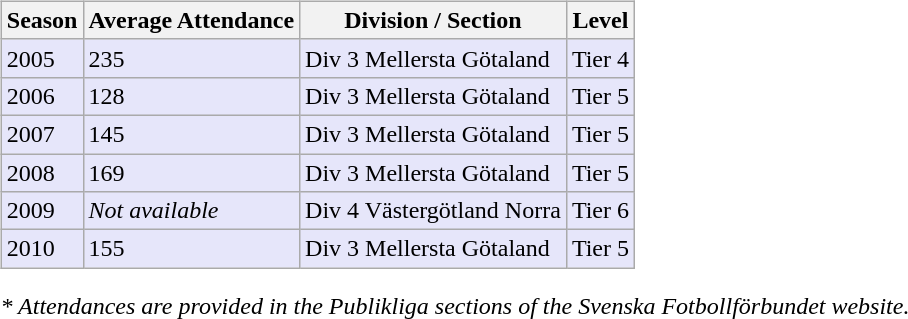<table>
<tr>
<td valign="top" width=0%><br><table class="wikitable">
<tr style="background:#f0f6fa;">
<th><strong>Season</strong></th>
<th><strong>Average Attendance</strong></th>
<th><strong>Division / Section</strong></th>
<th><strong>Level</strong></th>
</tr>
<tr>
<td style="background:#E6E6FA;">2005</td>
<td style="background:#E6E6FA;">235</td>
<td style="background:#E6E6FA;">Div 3 Mellersta Götaland</td>
<td style="background:#E6E6FA;">Tier 4</td>
</tr>
<tr>
<td style="background:#E6E6FA;">2006</td>
<td style="background:#E6E6FA;">128</td>
<td style="background:#E6E6FA;">Div 3 Mellersta Götaland</td>
<td style="background:#E6E6FA;">Tier 5</td>
</tr>
<tr>
<td style="background:#E6E6FA;">2007</td>
<td style="background:#E6E6FA;">145</td>
<td style="background:#E6E6FA;">Div 3 Mellersta Götaland</td>
<td style="background:#E6E6FA;">Tier 5</td>
</tr>
<tr>
<td style="background:#E6E6FA;">2008</td>
<td style="background:#E6E6FA;">169</td>
<td style="background:#E6E6FA;">Div 3 Mellersta Götaland</td>
<td style="background:#E6E6FA;">Tier 5</td>
</tr>
<tr>
<td style="background:#E6E6FA;">2009</td>
<td style="background:#E6E6FA;"><em>Not available</em></td>
<td style="background:#E6E6FA;">Div 4 Västergötland Norra</td>
<td style="background:#E6E6FA;">Tier 6</td>
</tr>
<tr>
<td style="background:#E6E6FA;">2010</td>
<td style="background:#E6E6FA;">155</td>
<td style="background:#E6E6FA;">Div 3 Mellersta Götaland</td>
<td style="background:#E6E6FA;">Tier 5</td>
</tr>
</table>
<em>* Attendances are provided in the Publikliga sections of the Svenska Fotbollförbundet website.</em> </td>
</tr>
</table>
